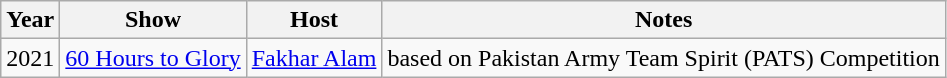<table class="wikitable">
<tr>
<th>Year</th>
<th>Show</th>
<th>Host</th>
<th>Notes</th>
</tr>
<tr>
<td>2021</td>
<td><a href='#'>60 Hours to Glory</a></td>
<td><a href='#'>Fakhar Alam</a></td>
<td>based on Pakistan Army Team Spirit (PATS) Competition</td>
</tr>
</table>
